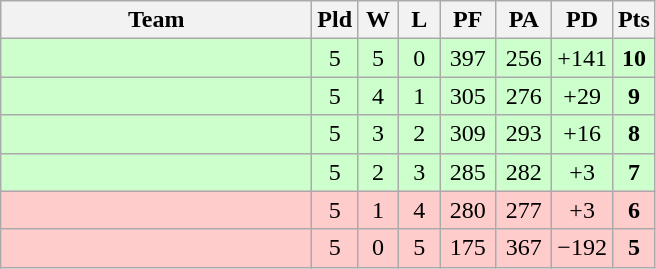<table class="wikitable" style="text-align:center;" style="font-size:90%;">
<tr>
<th width=200>Team</th>
<th width=20>Pld</th>
<th width=20>W</th>
<th width=20>L</th>
<th width=30>PF</th>
<th width=30>PA</th>
<th width=30>PD</th>
<th width=20>Pts</th>
</tr>
<tr style="background:#cfc;">
<td align=left></td>
<td>5</td>
<td>5</td>
<td>0</td>
<td>397</td>
<td>256</td>
<td>+141</td>
<td><strong>10</strong></td>
</tr>
<tr style="background:#cfc;">
<td align=left></td>
<td>5</td>
<td>4</td>
<td>1</td>
<td>305</td>
<td>276</td>
<td>+29</td>
<td><strong>9</strong></td>
</tr>
<tr style="background:#cfc;">
<td align=left></td>
<td>5</td>
<td>3</td>
<td>2</td>
<td>309</td>
<td>293</td>
<td>+16</td>
<td><strong>8</strong></td>
</tr>
<tr style="background:#cfc;">
<td align=left></td>
<td>5</td>
<td>2</td>
<td>3</td>
<td>285</td>
<td>282</td>
<td>+3</td>
<td><strong>7</strong></td>
</tr>
<tr style="background:#fcc;">
<td align=left></td>
<td>5</td>
<td>1</td>
<td>4</td>
<td>280</td>
<td>277</td>
<td>+3</td>
<td><strong>6</strong></td>
</tr>
<tr style="background:#fcc;">
<td align=left></td>
<td>5</td>
<td>0</td>
<td>5</td>
<td>175</td>
<td>367</td>
<td>−192</td>
<td><strong>5</strong></td>
</tr>
</table>
